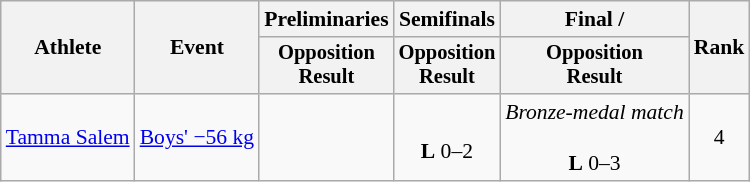<table class="wikitable" style="font-size:90%;">
<tr>
<th rowspan=2>Athlete</th>
<th rowspan=2>Event</th>
<th>Preliminaries</th>
<th>Semifinals</th>
<th>Final / </th>
<th rowspan=2>Rank</th>
</tr>
<tr style="font-size:95%">
<th>Opposition<br>Result</th>
<th>Opposition<br>Result</th>
<th>Opposition<br>Result</th>
</tr>
<tr align=center>
<td align=left><a href='#'>Tamma Salem</a></td>
<td align=left><a href='#'>Boys' −56 kg</a></td>
<td></td>
<td><br><strong>L</strong> 0–2</td>
<td><em>Bronze-medal match</em><br><br><strong>L</strong> 0–3</td>
<td>4</td>
</tr>
</table>
